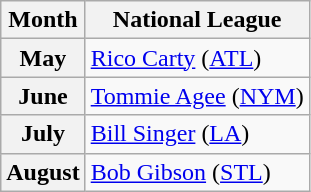<table class="wikitable">
<tr>
<th>Month</th>
<th>National League</th>
</tr>
<tr>
<th>May</th>
<td><a href='#'>Rico Carty</a> (<a href='#'>ATL</a>)</td>
</tr>
<tr>
<th>June</th>
<td><a href='#'>Tommie Agee</a> (<a href='#'>NYM</a>)</td>
</tr>
<tr>
<th>July</th>
<td><a href='#'>Bill Singer</a> (<a href='#'>LA</a>)</td>
</tr>
<tr>
<th>August</th>
<td><a href='#'>Bob Gibson</a> (<a href='#'>STL</a>)</td>
</tr>
</table>
